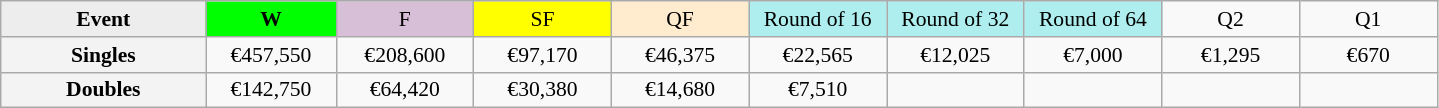<table class=wikitable style=font-size:90%;text-align:center>
<tr>
<td width=130 bgcolor=ededed><strong>Event</strong></td>
<td width=80 bgcolor=lime><strong>W</strong></td>
<td width=85 bgcolor=thistle>F</td>
<td width=85 bgcolor=ffff00>SF</td>
<td width=85 bgcolor=ffebcd>QF</td>
<td width=85 bgcolor=afeeee>Round of 16</td>
<td width=85 bgcolor=afeeee>Round of 32</td>
<td width=85 bgcolor=afeeee>Round of 64</td>
<td width=85>Q2</td>
<td width=85>Q1</td>
</tr>
<tr>
<th style=background:#f3f3f3>Singles</th>
<td>€457,550</td>
<td>€208,600</td>
<td>€97,170</td>
<td>€46,375</td>
<td>€22,565</td>
<td>€12,025</td>
<td>€7,000</td>
<td>€1,295</td>
<td>€670</td>
</tr>
<tr>
<th style=background:#f3f3f3>Doubles</th>
<td>€142,750</td>
<td>€64,420</td>
<td>€30,380</td>
<td>€14,680</td>
<td>€7,510</td>
<td></td>
<td></td>
<td></td>
<td></td>
</tr>
</table>
